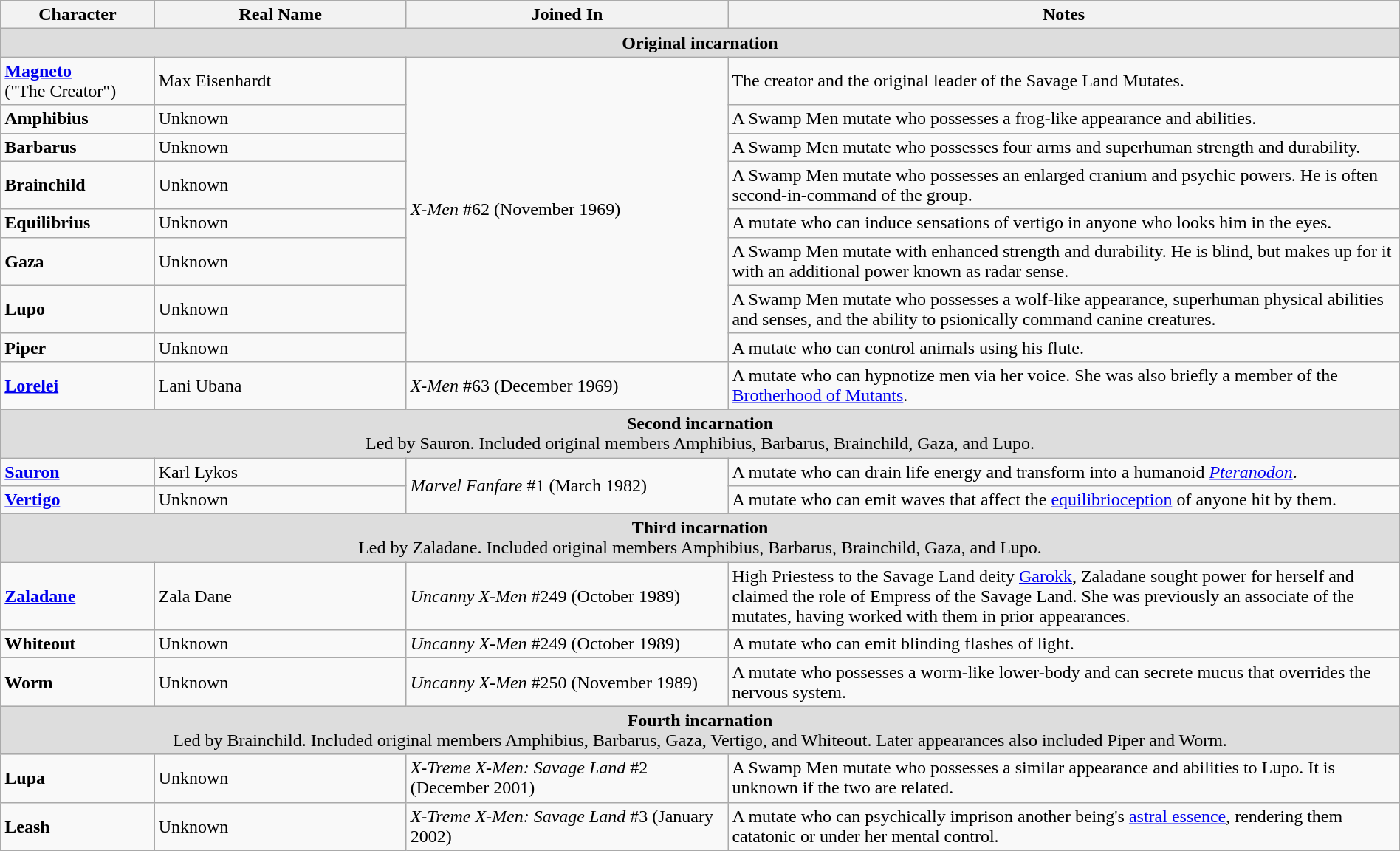<table class="wikitable" width=100%>
<tr>
<th width=11%>Character</th>
<th width=18%>Real Name</th>
<th width=23%>Joined In</th>
<th width=48%>Notes</th>
</tr>
<tr bgcolor="#DDDDDD">
<td colspan=5 align=center><strong>Original incarnation</strong></td>
</tr>
<tr>
<td><strong><a href='#'>Magneto</a></strong><br>("The Creator")</td>
<td>Max Eisenhardt</td>
<td rowspan="8"><em>X-Men</em> #62 (November 1969)</td>
<td>The creator and the original leader of the Savage Land Mutates.</td>
</tr>
<tr>
<td><strong>Amphibius</strong></td>
<td>Unknown</td>
<td>A Swamp Men mutate who possesses a frog-like appearance and abilities.</td>
</tr>
<tr>
<td><strong>Barbarus</strong></td>
<td>Unknown</td>
<td>A Swamp Men mutate who possesses four arms and superhuman strength and durability.</td>
</tr>
<tr>
<td><strong>Brainchild</strong></td>
<td>Unknown</td>
<td>A Swamp Men mutate who possesses an enlarged cranium and psychic powers. He is often second-in-command of the group.</td>
</tr>
<tr>
<td><strong>Equilibrius</strong></td>
<td>Unknown</td>
<td>A mutate who can induce sensations of vertigo in anyone who looks him in the eyes.</td>
</tr>
<tr>
<td><strong>Gaza</strong></td>
<td>Unknown</td>
<td>A Swamp Men mutate with enhanced strength and durability. He is blind, but makes up for it with an additional power known as radar sense.</td>
</tr>
<tr>
<td><strong>Lupo</strong></td>
<td>Unknown</td>
<td>A Swamp Men mutate who possesses a wolf-like appearance, superhuman physical abilities and senses, and the ability to psionically command canine creatures.</td>
</tr>
<tr>
<td><strong>Piper</strong></td>
<td>Unknown</td>
<td>A mutate who can control animals using his flute.</td>
</tr>
<tr>
<td><strong><a href='#'>Lorelei</a></strong></td>
<td>Lani Ubana</td>
<td><em>X-Men</em> #63 (December 1969)</td>
<td>A mutate who can hypnotize men via her voice. She was also briefly a member of the <a href='#'>Brotherhood of Mutants</a>.</td>
</tr>
<tr bgcolor="#DDDDDD">
<td colspan=5 align=center><strong>Second incarnation</strong> <br>Led by Sauron. Included original members Amphibius, Barbarus, Brainchild, Gaza, and Lupo.</td>
</tr>
<tr>
<td><strong><a href='#'>Sauron</a></strong></td>
<td>Karl Lykos</td>
<td rowspan="2"><em>Marvel Fanfare</em> #1 (March 1982)</td>
<td>A mutate who can drain life energy and transform into a humanoid <em><a href='#'>Pteranodon</a></em>.</td>
</tr>
<tr>
<td><strong><a href='#'>Vertigo</a></strong></td>
<td>Unknown</td>
<td>A mutate who can emit waves that affect the <a href='#'>equilibrioception</a> of anyone hit by them.</td>
</tr>
<tr bgcolor="#DDDDDD">
<td colspan=5 align=center><strong>Third incarnation</strong> <br>Led by Zaladane. Included original members Amphibius, Barbarus, Brainchild, Gaza, and Lupo.</td>
</tr>
<tr>
<td><strong><a href='#'>Zaladane</a></strong></td>
<td>Zala Dane</td>
<td><em>Uncanny X-Men</em> #249 (October 1989)</td>
<td>High Priestess to the Savage Land deity <a href='#'>Garokk</a>, Zaladane sought power for herself and claimed the role of Empress of the Savage Land. She was previously an associate of the mutates, having worked with them in prior appearances.</td>
</tr>
<tr>
<td><strong>Whiteout</strong></td>
<td>Unknown</td>
<td><em>Uncanny X-Men</em> #249 (October 1989)</td>
<td>A mutate who can emit blinding flashes of light.</td>
</tr>
<tr>
<td><strong>Worm</strong></td>
<td>Unknown</td>
<td><em>Uncanny X-Men</em> #250 (November 1989)</td>
<td>A mutate who possesses a worm-like lower-body and can secrete mucus that overrides the nervous system.</td>
</tr>
<tr bgcolor="#DDDDDD">
<td colspan=5 align=center><strong>Fourth incarnation</strong> <br>Led by Brainchild. Included original members Amphibius, Barbarus, Gaza, Vertigo, and Whiteout. Later appearances also included Piper and Worm.</td>
</tr>
<tr>
<td><strong>Lupa</strong></td>
<td>Unknown</td>
<td><em>X-Treme X-Men: Savage Land</em> #2 (December 2001)</td>
<td>A Swamp Men mutate who possesses a similar appearance and abilities to Lupo. It is unknown if the two are related.</td>
</tr>
<tr>
<td><strong>Leash</strong></td>
<td>Unknown</td>
<td><em>X-Treme X-Men: Savage Land</em> #3 (January 2002)</td>
<td>A mutate who can psychically imprison another being's <a href='#'>astral essence</a>, rendering them catatonic or under her mental control.</td>
</tr>
</table>
